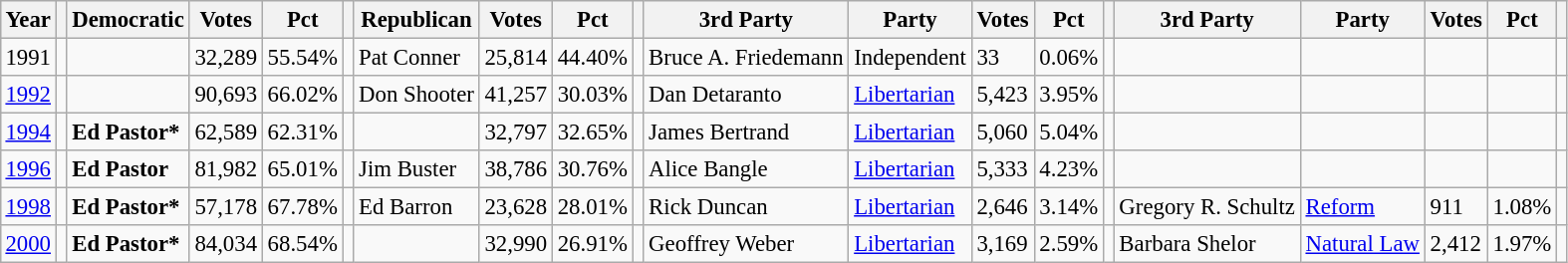<table class="wikitable" style="margin:0.5em ; font-size:95%">
<tr>
<th>Year</th>
<th></th>
<th>Democratic</th>
<th>Votes</th>
<th>Pct</th>
<th></th>
<th>Republican</th>
<th>Votes</th>
<th>Pct</th>
<th></th>
<th>3rd Party</th>
<th>Party</th>
<th>Votes</th>
<th>Pct</th>
<th></th>
<th>3rd Party</th>
<th>Party</th>
<th>Votes</th>
<th>Pct</th>
<th></th>
</tr>
<tr>
<td>1991</td>
<td></td>
<td></td>
<td>32,289</td>
<td>55.54%</td>
<td></td>
<td>Pat Conner</td>
<td>25,814</td>
<td>44.40%</td>
<td></td>
<td>Bruce A. Friedemann</td>
<td>Independent</td>
<td>33</td>
<td>0.06%</td>
<td></td>
<td></td>
<td></td>
<td></td>
<td></td>
<td></td>
</tr>
<tr>
<td><a href='#'>1992</a></td>
<td></td>
<td></td>
<td>90,693</td>
<td>66.02%</td>
<td></td>
<td>Don Shooter</td>
<td>41,257</td>
<td>30.03%</td>
<td></td>
<td>Dan Detaranto</td>
<td><a href='#'>Libertarian</a></td>
<td>5,423</td>
<td>3.95%</td>
<td></td>
<td></td>
<td></td>
<td></td>
<td></td>
<td></td>
</tr>
<tr>
<td><a href='#'>1994</a></td>
<td></td>
<td><strong>Ed Pastor*</strong></td>
<td>62,589</td>
<td>62.31%</td>
<td></td>
<td></td>
<td>32,797</td>
<td>32.65%</td>
<td></td>
<td>James Bertrand</td>
<td><a href='#'>Libertarian</a></td>
<td>5,060</td>
<td>5.04%</td>
<td></td>
<td></td>
<td></td>
<td></td>
<td></td>
<td></td>
</tr>
<tr>
<td><a href='#'>1996</a></td>
<td></td>
<td><strong>Ed Pastor</strong></td>
<td>81,982</td>
<td>65.01%</td>
<td></td>
<td>Jim Buster</td>
<td>38,786</td>
<td>30.76%</td>
<td></td>
<td>Alice Bangle</td>
<td><a href='#'>Libertarian</a></td>
<td>5,333</td>
<td>4.23%</td>
<td></td>
<td></td>
<td></td>
<td></td>
<td></td>
<td></td>
</tr>
<tr>
<td><a href='#'>1998</a></td>
<td></td>
<td><strong>Ed Pastor*</strong></td>
<td>57,178</td>
<td>67.78%</td>
<td></td>
<td>Ed Barron</td>
<td>23,628</td>
<td>28.01%</td>
<td></td>
<td>Rick Duncan</td>
<td><a href='#'>Libertarian</a></td>
<td>2,646</td>
<td>3.14%</td>
<td></td>
<td>Gregory R. Schultz</td>
<td><a href='#'>Reform</a></td>
<td>911</td>
<td>1.08%</td>
<td></td>
</tr>
<tr>
<td><a href='#'>2000</a></td>
<td></td>
<td><strong>Ed Pastor*</strong></td>
<td>84,034</td>
<td>68.54%</td>
<td></td>
<td></td>
<td>32,990</td>
<td>26.91%</td>
<td></td>
<td>Geoffrey Weber</td>
<td><a href='#'>Libertarian</a></td>
<td>3,169</td>
<td>2.59%</td>
<td></td>
<td>Barbara Shelor</td>
<td><a href='#'>Natural Law</a></td>
<td>2,412</td>
<td>1.97%</td>
<td></td>
</tr>
</table>
